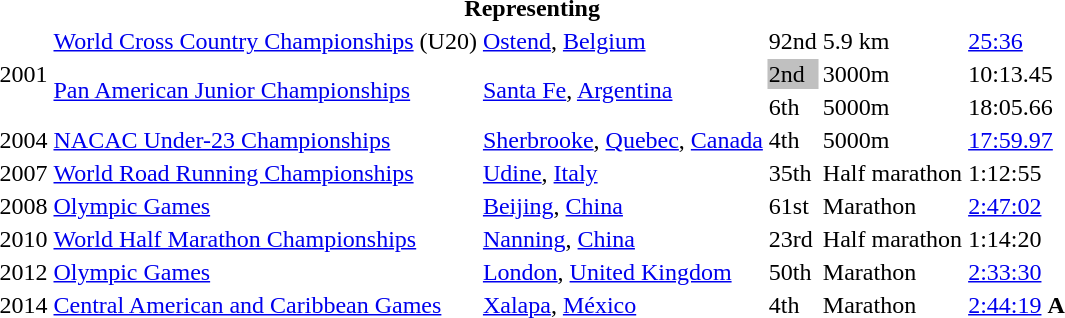<table>
<tr>
<th colspan="6">Representing </th>
</tr>
<tr>
<td rowspan=3>2001</td>
<td><a href='#'>World Cross Country Championships</a> (U20)</td>
<td><a href='#'>Ostend</a>, <a href='#'>Belgium</a></td>
<td>92nd</td>
<td>5.9 km</td>
<td><a href='#'>25:36</a></td>
</tr>
<tr>
<td rowspan=2><a href='#'>Pan American Junior Championships</a></td>
<td rowspan=2><a href='#'>Santa Fe</a>, <a href='#'>Argentina</a></td>
<td bgcolor=silver>2nd</td>
<td>3000m</td>
<td>10:13.45</td>
</tr>
<tr>
<td>6th</td>
<td>5000m</td>
<td>18:05.66</td>
</tr>
<tr>
<td>2004</td>
<td><a href='#'>NACAC Under-23 Championships</a></td>
<td><a href='#'>Sherbrooke</a>, <a href='#'>Quebec</a>, <a href='#'>Canada</a></td>
<td>4th</td>
<td>5000m</td>
<td><a href='#'>17:59.97</a></td>
</tr>
<tr>
<td>2007</td>
<td><a href='#'>World Road Running Championships</a></td>
<td><a href='#'>Udine</a>, <a href='#'>Italy</a></td>
<td>35th</td>
<td>Half marathon</td>
<td>1:12:55</td>
</tr>
<tr>
<td>2008</td>
<td><a href='#'>Olympic Games</a></td>
<td><a href='#'>Beijing</a>, <a href='#'>China</a></td>
<td>61st</td>
<td>Marathon</td>
<td><a href='#'>2:47:02</a></td>
</tr>
<tr>
<td>2010</td>
<td><a href='#'>World Half Marathon Championships</a></td>
<td><a href='#'>Nanning</a>, <a href='#'>China</a></td>
<td>23rd</td>
<td>Half marathon</td>
<td>1:14:20</td>
</tr>
<tr>
<td>2012</td>
<td><a href='#'>Olympic Games</a></td>
<td><a href='#'>London</a>, <a href='#'>United Kingdom</a></td>
<td>50th</td>
<td>Marathon</td>
<td><a href='#'>2:33:30</a></td>
</tr>
<tr>
<td>2014</td>
<td><a href='#'>Central American and Caribbean Games</a></td>
<td><a href='#'>Xalapa</a>, <a href='#'>México</a></td>
<td>4th</td>
<td>Marathon</td>
<td><a href='#'>2:44:19</a> <strong>A</strong></td>
</tr>
</table>
